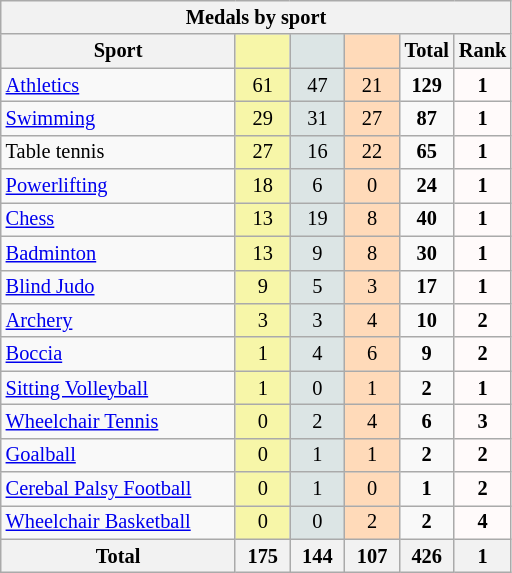<table class="wikitable" style=font-size:85%;float:center;text-align:center>
<tr>
<th colspan=6>Medals by sport</th>
</tr>
<tr>
<th width=150>Sport</th>
<th scope="col" width=30 style="background:#F7F6A8;"></th>
<th scope="col" width=30 style="background:#DCE5E5;"></th>
<th scope="col" width=30 style="background:#FFDAB9;"></th>
<th width=30>Total</th>
<th width=30>Rank</th>
</tr>
<tr>
<td align=left><a href='#'>Athletics</a></td>
<td style="background:#F7F6A8;">61</td>
<td style="background:#DCE5E5;">47</td>
<td style="background:#FFDAB9;">21</td>
<td><strong>129</strong></td>
<td style="background:#FFFAFA;"><strong>1</strong></td>
</tr>
<tr>
<td align=left><a href='#'>Swimming</a></td>
<td style="background:#F7F6A8;">29</td>
<td style="background:#DCE5E5;">31</td>
<td style="background:#FFDAB9;">27</td>
<td><strong>87</strong></td>
<td style="background:#FFFAFA;"><strong>1</strong></td>
</tr>
<tr>
<td align=left>Table tennis</td>
<td style="background:#F7F6A8;">27</td>
<td style="background:#DCE5E5;">16</td>
<td style="background:#FFDAB9;">22</td>
<td><strong>65</strong></td>
<td style="background:#FFFAFA;"><strong>1</strong></td>
</tr>
<tr>
<td align=left><a href='#'>Powerlifting</a></td>
<td style="background:#F7F6A8;">18</td>
<td style="background:#DCE5E5;">6</td>
<td style="background:#FFDAB9;">0</td>
<td><strong>24</strong></td>
<td style="background:#FFFAFA;"><strong>1</strong></td>
</tr>
<tr>
<td align=left><a href='#'>Chess</a></td>
<td style="background:#F7F6A8;">13</td>
<td style="background:#DCE5E5;">19</td>
<td style="background:#FFDAB9;">8</td>
<td><strong>40</strong></td>
<td style="background:#FFFAFA;"><strong>1</strong></td>
</tr>
<tr>
<td align=left><a href='#'>Badminton</a></td>
<td style="background:#F7F6A8;">13</td>
<td style="background:#DCE5E5;">9</td>
<td style="background:#FFDAB9;">8</td>
<td><strong>30</strong></td>
<td style="background:#FFFAFA;"><strong>1</strong></td>
</tr>
<tr>
<td align=left><a href='#'>Blind Judo</a></td>
<td style="background:#F7F6A8;">9</td>
<td style="background:#DCE5E5;">5</td>
<td style="background:#FFDAB9;">3</td>
<td><strong>17</strong></td>
<td style="background:#FFFAFA;"><strong>1</strong></td>
</tr>
<tr>
<td align=left><a href='#'>Archery</a></td>
<td style="background:#F7F6A8;">3</td>
<td style="background:#DCE5E5;">3</td>
<td style="background:#FFDAB9;">4</td>
<td><strong>10</strong></td>
<td style="background:#FFFAFA;"><strong>2</strong></td>
</tr>
<tr>
<td align=left><a href='#'>Boccia</a></td>
<td style="background:#F7F6A8;">1</td>
<td style="background:#DCE5E5;">4</td>
<td style="background:#FFDAB9;">6</td>
<td><strong>9</strong></td>
<td style="background:#FFFAFA;"><strong>2</strong></td>
</tr>
<tr>
<td align=left><a href='#'>Sitting Volleyball</a></td>
<td style="background:#F7F6A8;">1</td>
<td style="background:#DCE5E5;">0</td>
<td style="background:#FFDAB9;">1</td>
<td><strong>2</strong></td>
<td style="background:#FFFAFA;"><strong>1</strong></td>
</tr>
<tr>
<td align=left><a href='#'>Wheelchair Tennis</a></td>
<td style="background:#F7F6A8;">0</td>
<td style="background:#DCE5E5;">2</td>
<td style="background:#FFDAB9;">4</td>
<td><strong>6</strong></td>
<td style="background:#FFFAFA;"><strong>3</strong></td>
</tr>
<tr>
<td align=left><a href='#'>Goalball</a></td>
<td style="background:#F7F6A8;">0</td>
<td style="background:#DCE5E5;">1</td>
<td style="background:#FFDAB9;">1</td>
<td><strong>2</strong></td>
<td style="background:#FFFAFA;"><strong>2</strong></td>
</tr>
<tr>
<td align=left><a href='#'>Cerebal Palsy Football</a></td>
<td style="background:#F7F6A8;">0</td>
<td style="background:#DCE5E5;">1</td>
<td style="background:#FFDAB9;">0</td>
<td><strong>1</strong></td>
<td style="background:#FFFAFA;"><strong>2</strong></td>
</tr>
<tr>
<td align=left><a href='#'>Wheelchair Basketball</a></td>
<td style="background:#F7F6A8;">0</td>
<td style="background:#DCE5E5;">0</td>
<td style="background:#FFDAB9;">2</td>
<td><strong>2</strong></td>
<td style="background:#FFFAFA;"><strong>4</strong></td>
</tr>
<tr class="sortbottom">
<th>Total</th>
<th>175</th>
<th>144</th>
<th>107</th>
<th>426</th>
<th><strong>1</strong></th>
</tr>
</table>
